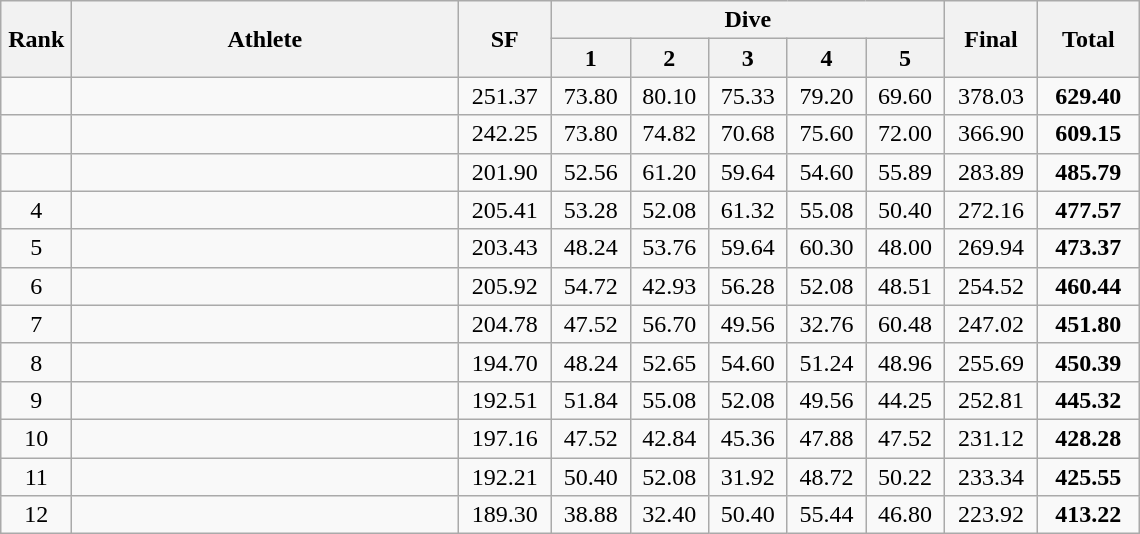<table class=wikitable style="text-align:center">
<tr>
<th rowspan="2" width=40>Rank</th>
<th rowspan="2" width=250>Athlete</th>
<th rowspan="2" width=55>SF</th>
<th colspan="5">Dive</th>
<th rowspan="2" width=55>Final</th>
<th rowspan="2" width=60>Total</th>
</tr>
<tr>
<th width=45>1</th>
<th width=45>2</th>
<th width=45>3</th>
<th width=45>4</th>
<th width=45>5</th>
</tr>
<tr>
<td></td>
<td align=left></td>
<td>251.37</td>
<td>73.80</td>
<td>80.10</td>
<td>75.33</td>
<td>79.20</td>
<td>69.60</td>
<td>378.03</td>
<td><strong>629.40</strong></td>
</tr>
<tr>
<td></td>
<td align=left></td>
<td>242.25</td>
<td>73.80</td>
<td>74.82</td>
<td>70.68</td>
<td>75.60</td>
<td>72.00</td>
<td>366.90</td>
<td><strong>609.15</strong></td>
</tr>
<tr>
<td></td>
<td align=left></td>
<td>201.90</td>
<td>52.56</td>
<td>61.20</td>
<td>59.64</td>
<td>54.60</td>
<td>55.89</td>
<td>283.89</td>
<td><strong>485.79</strong></td>
</tr>
<tr>
<td>4</td>
<td align=left></td>
<td>205.41</td>
<td>53.28</td>
<td>52.08</td>
<td>61.32</td>
<td>55.08</td>
<td>50.40</td>
<td>272.16</td>
<td><strong>477.57</strong></td>
</tr>
<tr>
<td>5</td>
<td align=left></td>
<td>203.43</td>
<td>48.24</td>
<td>53.76</td>
<td>59.64</td>
<td>60.30</td>
<td>48.00</td>
<td>269.94</td>
<td><strong>473.37</strong></td>
</tr>
<tr>
<td>6</td>
<td align=left></td>
<td>205.92</td>
<td>54.72</td>
<td>42.93</td>
<td>56.28</td>
<td>52.08</td>
<td>48.51</td>
<td>254.52</td>
<td><strong>460.44</strong></td>
</tr>
<tr>
<td>7</td>
<td align=left></td>
<td>204.78</td>
<td>47.52</td>
<td>56.70</td>
<td>49.56</td>
<td>32.76</td>
<td>60.48</td>
<td>247.02</td>
<td><strong>451.80</strong></td>
</tr>
<tr>
<td>8</td>
<td align=left></td>
<td>194.70</td>
<td>48.24</td>
<td>52.65</td>
<td>54.60</td>
<td>51.24</td>
<td>48.96</td>
<td>255.69</td>
<td><strong>450.39</strong></td>
</tr>
<tr>
<td>9</td>
<td align=left></td>
<td>192.51</td>
<td>51.84</td>
<td>55.08</td>
<td>52.08</td>
<td>49.56</td>
<td>44.25</td>
<td>252.81</td>
<td><strong>445.32</strong></td>
</tr>
<tr>
<td>10</td>
<td align=left></td>
<td>197.16</td>
<td>47.52</td>
<td>42.84</td>
<td>45.36</td>
<td>47.88</td>
<td>47.52</td>
<td>231.12</td>
<td><strong>428.28</strong></td>
</tr>
<tr>
<td>11</td>
<td align=left></td>
<td>192.21</td>
<td>50.40</td>
<td>52.08</td>
<td>31.92</td>
<td>48.72</td>
<td>50.22</td>
<td>233.34</td>
<td><strong>425.55</strong></td>
</tr>
<tr>
<td>12</td>
<td align=left></td>
<td>189.30</td>
<td>38.88</td>
<td>32.40</td>
<td>50.40</td>
<td>55.44</td>
<td>46.80</td>
<td>223.92</td>
<td><strong>413.22</strong></td>
</tr>
</table>
